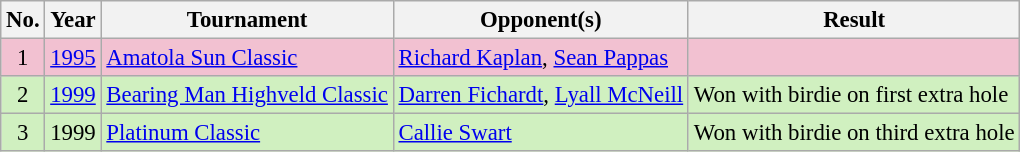<table class="wikitable" style="font-size:95%;">
<tr>
<th>No.</th>
<th>Year</th>
<th>Tournament</th>
<th>Opponent(s)</th>
<th>Result</th>
</tr>
<tr style="background:#F2C1D1;">
<td align=center>1</td>
<td><a href='#'>1995</a></td>
<td><a href='#'>Amatola Sun Classic</a></td>
<td> <a href='#'>Richard Kaplan</a>,  <a href='#'>Sean Pappas</a></td>
<td></td>
</tr>
<tr style="background:#D0F0C0;">
<td align=center>2</td>
<td><a href='#'>1999</a></td>
<td><a href='#'>Bearing Man Highveld Classic</a></td>
<td> <a href='#'>Darren Fichardt</a>,  <a href='#'>Lyall McNeill</a></td>
<td>Won with birdie on first extra hole</td>
</tr>
<tr style="background:#D0F0C0;">
<td align=center>3</td>
<td>1999</td>
<td><a href='#'>Platinum Classic</a></td>
<td> <a href='#'>Callie Swart</a></td>
<td>Won with birdie on third extra hole</td>
</tr>
</table>
